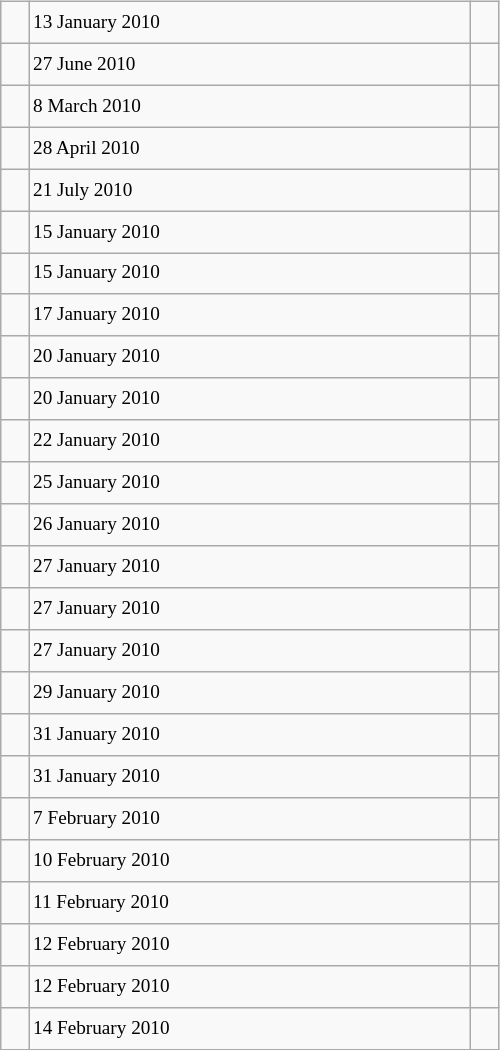<table class="wikitable" style="font-size: 80%; float: left; width: 26em; margin-right: 1em; height: 700px">
<tr>
<td></td>
<td>13 January 2010</td>
<td></td>
</tr>
<tr>
<td></td>
<td>27 June 2010</td>
<td></td>
</tr>
<tr>
<td></td>
<td>8 March 2010</td>
<td></td>
</tr>
<tr>
<td></td>
<td>28 April 2010</td>
<td></td>
</tr>
<tr>
<td></td>
<td>21 July 2010</td>
<td></td>
</tr>
<tr>
<td></td>
<td>15 January 2010</td>
<td></td>
</tr>
<tr>
<td></td>
<td>15 January 2010</td>
<td></td>
</tr>
<tr>
<td></td>
<td>17 January 2010</td>
<td></td>
</tr>
<tr>
<td></td>
<td>20 January 2010</td>
<td></td>
</tr>
<tr>
<td></td>
<td>20 January 2010</td>
<td></td>
</tr>
<tr>
<td></td>
<td>22 January 2010</td>
<td></td>
</tr>
<tr>
<td></td>
<td>25 January 2010</td>
<td></td>
</tr>
<tr>
<td></td>
<td>26 January 2010</td>
<td></td>
</tr>
<tr>
<td></td>
<td>27 January 2010</td>
<td></td>
</tr>
<tr>
<td></td>
<td>27 January 2010</td>
<td></td>
</tr>
<tr>
<td></td>
<td>27 January 2010</td>
<td></td>
</tr>
<tr>
<td></td>
<td>29 January 2010</td>
<td></td>
</tr>
<tr>
<td></td>
<td>31 January 2010</td>
<td></td>
</tr>
<tr>
<td></td>
<td>31 January 2010</td>
<td></td>
</tr>
<tr>
<td></td>
<td>7 February 2010</td>
<td></td>
</tr>
<tr>
<td></td>
<td>10 February 2010</td>
<td></td>
</tr>
<tr>
<td></td>
<td>11 February 2010</td>
<td></td>
</tr>
<tr>
<td></td>
<td>12 February 2010</td>
<td></td>
</tr>
<tr>
<td></td>
<td>12 February 2010</td>
<td></td>
</tr>
<tr>
<td></td>
<td>14 February 2010</td>
<td></td>
</tr>
</table>
